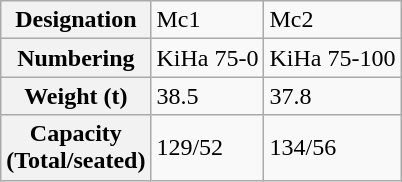<table class="wikitable">
<tr>
<th>Designation</th>
<td>Mc1</td>
<td>Mc2</td>
</tr>
<tr>
<th>Numbering</th>
<td>KiHa 75-0</td>
<td>KiHa 75-100</td>
</tr>
<tr>
<th>Weight (t)</th>
<td>38.5</td>
<td>37.8</td>
</tr>
<tr>
<th>Capacity<br>(Total/seated)</th>
<td>129/52</td>
<td>134/56</td>
</tr>
</table>
